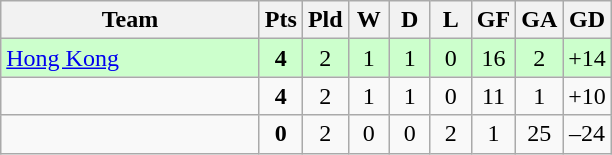<table class="wikitable" style="text-align: center;">
<tr>
<th width=165>Team</th>
<th width=20>Pts</th>
<th width=20>Pld</th>
<th width=20>W</th>
<th width=20>D</th>
<th width=20>L</th>
<th width=20>GF</th>
<th width=20>GA</th>
<th width=20>GD</th>
</tr>
<tr style="background:#ccffcc;">
<td style="text-align:left;"> <a href='#'>Hong Kong</a></td>
<td><strong>4</strong></td>
<td>2</td>
<td>1</td>
<td>1</td>
<td>0</td>
<td>16</td>
<td>2</td>
<td>+14</td>
</tr>
<tr>
<td style="text-align:left;"></td>
<td><strong>4</strong></td>
<td>2</td>
<td>1</td>
<td>1</td>
<td>0</td>
<td>11</td>
<td>1</td>
<td>+10</td>
</tr>
<tr>
<td style="text-align:left;"></td>
<td><strong>0</strong></td>
<td>2</td>
<td>0</td>
<td>0</td>
<td>2</td>
<td>1</td>
<td>25</td>
<td>–24</td>
</tr>
</table>
